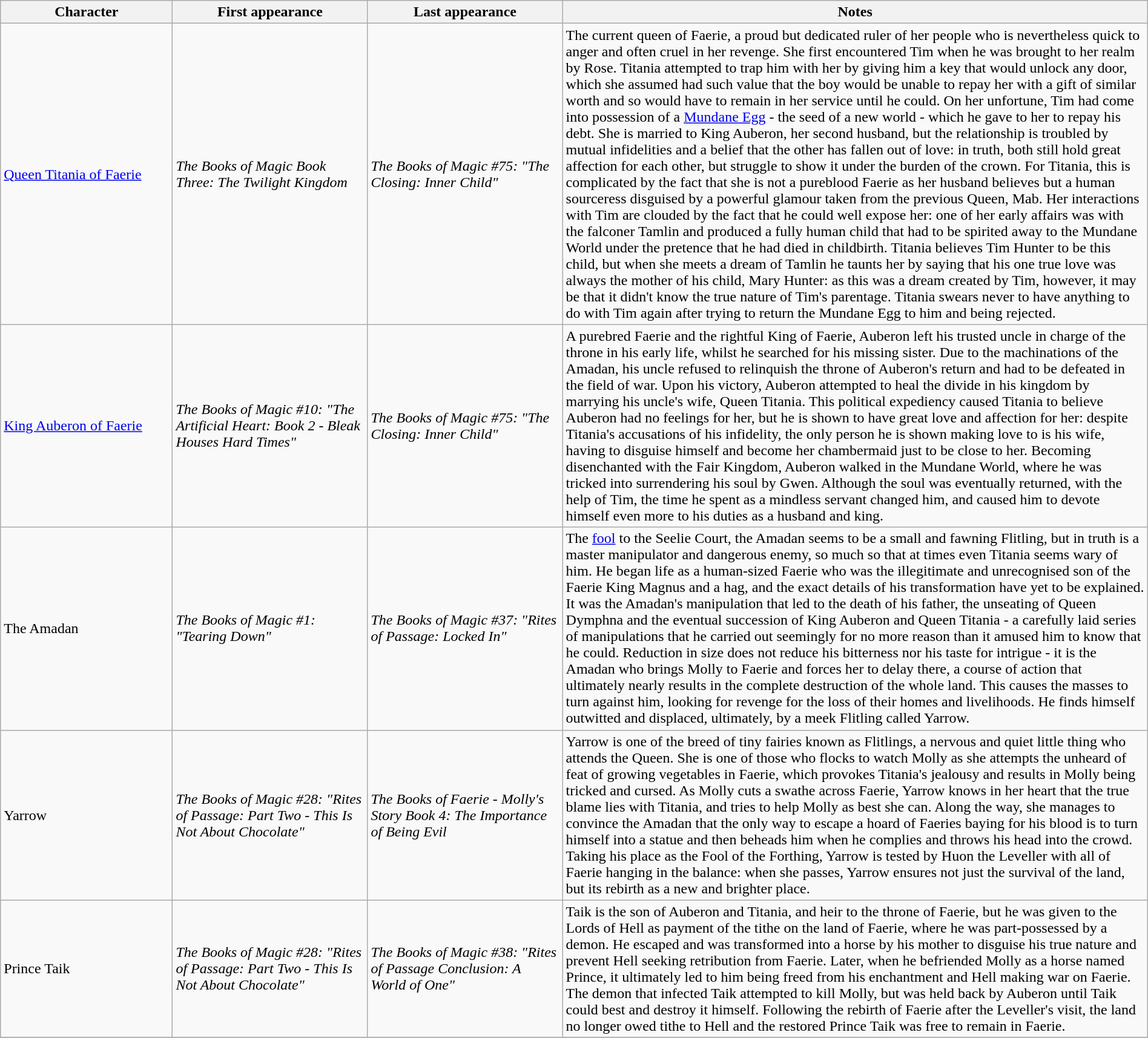<table class="wikitable" width=100%>
<tr>
<th width=15%>Character</th>
<th width=17%>First appearance</th>
<th width=17%>Last appearance</th>
<th width=51%>Notes</th>
</tr>
<tr>
<td><a href='#'>Queen Titania of Faerie</a></td>
<td><em>The Books of Magic Book Three: The Twilight Kingdom</em></td>
<td><em>The Books of Magic #75: "The Closing: Inner Child"</em></td>
<td>The current queen of Faerie, a proud but dedicated ruler of her people who is nevertheless quick to anger and often cruel in her revenge. She first encountered Tim when he was brought to her realm by Rose. Titania attempted to trap him with her by giving him a key that would unlock any door, which she assumed had such value that the boy would be unable to repay her with a gift of similar worth and so would have to remain in her service until he could. On her unfortune, Tim had come into possession of a <a href='#'>Mundane Egg</a> - the seed of a new world - which he gave to her to repay his debt. She is married to King Auberon, her second husband, but the relationship is troubled by mutual infidelities and a belief that the other has fallen out of love: in truth, both still hold great affection for each other, but struggle to show it under the burden of the crown. For Titania, this is complicated by the fact that she is not a pureblood Faerie as her husband believes but a human sourceress disguised by a powerful glamour taken from the previous Queen, Mab. Her interactions with Tim are clouded by the fact that he could well expose her: one of her early affairs was with the falconer Tamlin and produced a fully human child that had to be spirited away to the Mundane World under the pretence that he had died in childbirth. Titania believes Tim Hunter to be this child, but when she meets a dream of Tamlin he taunts her by saying that his one true love was always the mother of his child, Mary Hunter: as this was a dream created by Tim, however, it may be that it didn't know the true nature of Tim's parentage. Titania swears never to have anything to do with Tim again after trying to return the Mundane Egg to him and being rejected.</td>
</tr>
<tr>
<td><a href='#'>King Auberon of Faerie</a></td>
<td><em>The Books of Magic #10: "The Artificial Heart: Book 2 - Bleak Houses Hard Times"</em></td>
<td><em>The Books of Magic #75: "The Closing: Inner Child"</em></td>
<td>A purebred Faerie and the rightful King of Faerie, Auberon left his trusted uncle in charge of the throne in his early life, whilst he searched for his missing sister. Due to the machinations of the Amadan, his uncle refused to relinquish the throne of Auberon's return and had to be defeated in the field of war. Upon his victory, Auberon attempted to heal the divide in his kingdom by marrying his uncle's wife, Queen Titania. This political expediency caused Titania to believe Auberon had no feelings for her, but he is shown to have great love and affection for her: despite Titania's accusations of his infidelity, the only person he is shown making love to is his wife, having to disguise himself and become her chambermaid just to be close to her. Becoming disenchanted with the Fair Kingdom, Auberon walked in the Mundane World, where he was tricked into surrendering his soul by Gwen. Although the soul was eventually returned, with the help of Tim, the time he spent as a mindless servant changed him, and caused him to devote himself even more to his duties as a husband and king.</td>
</tr>
<tr>
<td>The Amadan</td>
<td><em>The Books of Magic #1: "Tearing Down"</em></td>
<td><em>The Books of Magic #37: "Rites of Passage: Locked In"</em></td>
<td>The <a href='#'>fool</a> to the Seelie Court, the Amadan seems to be a small and fawning Flitling, but in truth is a master manipulator and dangerous enemy, so much so that at times even Titania seems wary of him. He began life as a human-sized Faerie who was the illegitimate and unrecognised son of the Faerie King Magnus and a hag, and the exact details of his transformation have yet to be explained. It was the Amadan's manipulation that led to the death of his father, the unseating of Queen Dymphna and the eventual succession of King Auberon and Queen Titania - a carefully laid series of manipulations that he carried out seemingly for no more reason than it amused him to know that he could. Reduction in size does not reduce his bitterness nor his taste for intrigue - it is the Amadan who brings Molly to Faerie and forces her to delay there, a course of action that ultimately nearly results in the complete destruction of the whole land. This causes the masses to turn against him, looking for revenge for the loss of their homes and livelihoods. He finds himself outwitted and displaced, ultimately, by a meek Flitling called Yarrow.</td>
</tr>
<tr>
<td>Yarrow</td>
<td><em>The Books of Magic #28: "Rites of Passage: Part Two - This Is Not About Chocolate"</em></td>
<td><em>The Books of Faerie - Molly's Story Book 4: The Importance of Being Evil</em></td>
<td>Yarrow is one of the breed of tiny fairies known as Flitlings, a nervous and quiet little thing who attends the Queen. She is one of those who flocks to watch Molly as she attempts the unheard of feat of growing vegetables in Faerie, which provokes Titania's jealousy and results in Molly being tricked and cursed. As Molly cuts a swathe across Faerie, Yarrow knows in her heart that the true blame lies with Titania, and tries to help Molly as best she can. Along the way, she manages to convince the Amadan that the only way to escape a hoard of Faeries baying for his blood is to turn himself into a statue and then beheads him when he complies and throws his head into the crowd. Taking his place as the Fool of the Forthing, Yarrow is tested by Huon the Leveller with all of Faerie hanging in the balance: when she passes, Yarrow ensures not just the survival of the land, but its rebirth as a new and brighter place.</td>
</tr>
<tr>
<td>Prince Taik</td>
<td><em>The Books of Magic #28: "Rites of Passage: Part Two - This Is Not About Chocolate"</em></td>
<td><em>The Books of Magic #38: "Rites of Passage Conclusion: A World of One"</em></td>
<td>Taik is the son of Auberon and Titania, and heir to the throne of Faerie, but he was given to the Lords of Hell as payment of the tithe on the land of Faerie, where he was part-possessed by a demon. He escaped and was transformed into a horse by his mother to disguise his true nature and prevent Hell seeking retribution from Faerie. Later, when he befriended Molly as a horse named Prince, it ultimately led to him being freed from his enchantment and Hell making war on Faerie. The demon that infected Taik attempted to kill Molly, but was held back by Auberon until Taik could best and destroy it himself. Following the rebirth of Faerie after the Leveller's visit, the land no longer owed tithe to Hell and the restored Prince Taik was free to remain in Faerie.</td>
</tr>
<tr>
</tr>
</table>
